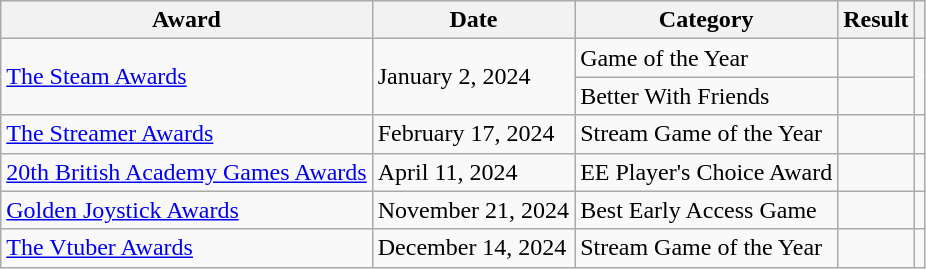<table class="wikitable sortable">
<tr>
<th>Award</th>
<th>Date</th>
<th>Category</th>
<th>Result</th>
<th></th>
</tr>
<tr>
<td rowspan="2"><a href='#'>The Steam Awards</a></td>
<td rowspan="2">January 2, 2024</td>
<td>Game of the Year</td>
<td></td>
<td rowspan="2" style="text-align:center;"></td>
</tr>
<tr>
<td>Better With Friends</td>
<td></td>
</tr>
<tr>
<td><a href='#'>The Streamer Awards</a></td>
<td>February 17, 2024</td>
<td>Stream Game of the Year</td>
<td></td>
<td></td>
</tr>
<tr>
<td><a href='#'>20th British Academy Games Awards</a></td>
<td>April 11, 2024</td>
<td>EE Player's Choice Award</td>
<td></td>
<td></td>
</tr>
<tr>
<td><a href='#'>Golden Joystick Awards</a></td>
<td>November 21, 2024</td>
<td>Best Early Access Game</td>
<td></td>
<td></td>
</tr>
<tr>
<td><a href='#'>The Vtuber Awards</a></td>
<td>December 14, 2024</td>
<td>Stream Game of the Year</td>
<td></td>
<td></td>
</tr>
</table>
